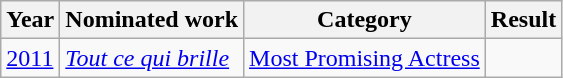<table class="wikitable sortable">
<tr>
<th>Year</th>
<th>Nominated work</th>
<th>Category</th>
<th>Result</th>
</tr>
<tr>
<td><a href='#'>2011</a></td>
<td><em><a href='#'>Tout ce qui brille</a></em></td>
<td><a href='#'>Most Promising Actress</a></td>
<td></td>
</tr>
</table>
